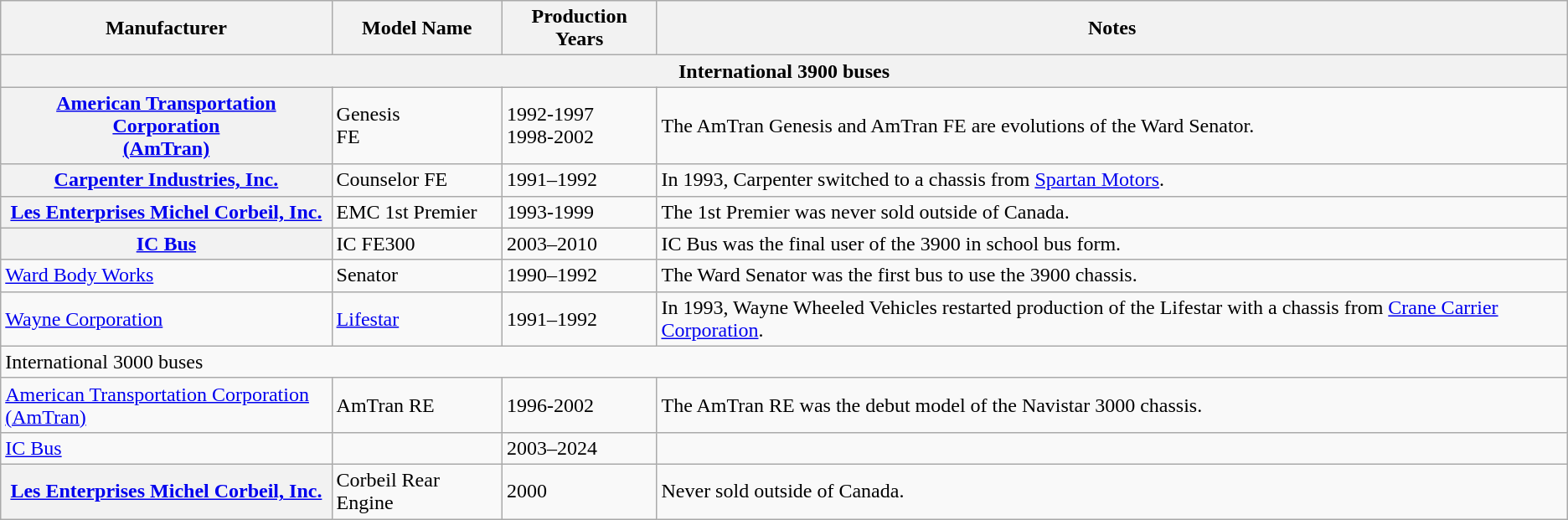<table class="wikitable">
<tr>
<th>Manufacturer</th>
<th>Model Name</th>
<th>Production Years</th>
<th>Notes</th>
</tr>
<tr>
<th colspan=4>International 3900 buses</th>
</tr>
<tr>
<th colwidth=10><a href='#'>American Transportation Corporation <br>(AmTran)</a></th>
<td>Genesis <br> FE</td>
<td>1992-1997 <br> 1998-2002</td>
<td>The AmTran Genesis and AmTran FE are evolutions of the Ward Senator.</td>
</tr>
<tr>
<th colwidth=10><a href='#'>Carpenter Industries, Inc.</a> <br></th>
<td>Counselor FE</td>
<td>1991–1992</td>
<td>In 1993, Carpenter switched to a chassis from <a href='#'>Spartan Motors</a>.</td>
</tr>
<tr>
<th colwidth=10><a href='#'>Les Enterprises Michel Corbeil, Inc.</a></th>
<td>EMC 1st Premier</td>
<td>1993-1999<br></td>
<td>The 1st Premier was never sold outside of Canada.</td>
</tr>
<tr>
<th colwidth=10><a href='#'>IC Bus</a></th>
<td>IC FE300</td>
<td>2003–2010</td>
<td>IC Bus was the final user of the 3900 in school bus form.</td>
</tr>
<tr>
<td colwidth=10><a href='#'>Ward Body Works</a></td>
<td>Senator</td>
<td>1990–1992</td>
<td>The Ward Senator was the first bus to use the 3900 chassis.</td>
</tr>
<tr>
<td colwidth=10><a href='#'>Wayne Corporation</a></td>
<td><a href='#'>Lifestar</a></td>
<td>1991–1992</td>
<td>In 1993, Wayne Wheeled Vehicles restarted production of the Lifestar with a chassis from <a href='#'>Crane Carrier Corporation</a>.</td>
</tr>
<tr>
<td colspan=4>International 3000 buses</td>
</tr>
<tr>
<td colwidth=10><a href='#'>American Transportation Corporation <br>(AmTran)</a></td>
<td>AmTran RE</td>
<td>1996-2002</td>
<td>The AmTran RE was the debut model of the Navistar 3000 chassis.</td>
</tr>
<tr>
<td colwidth=10><a href='#'>IC Bus</a></td>
<td></td>
<td>2003–2024</td>
<td></td>
</tr>
<tr>
<th colwidth=10><a href='#'>Les Enterprises Michel Corbeil, Inc.</a></th>
<td>Corbeil Rear Engine</td>
<td>2000</td>
<td>Never sold outside of Canada.</td>
</tr>
</table>
